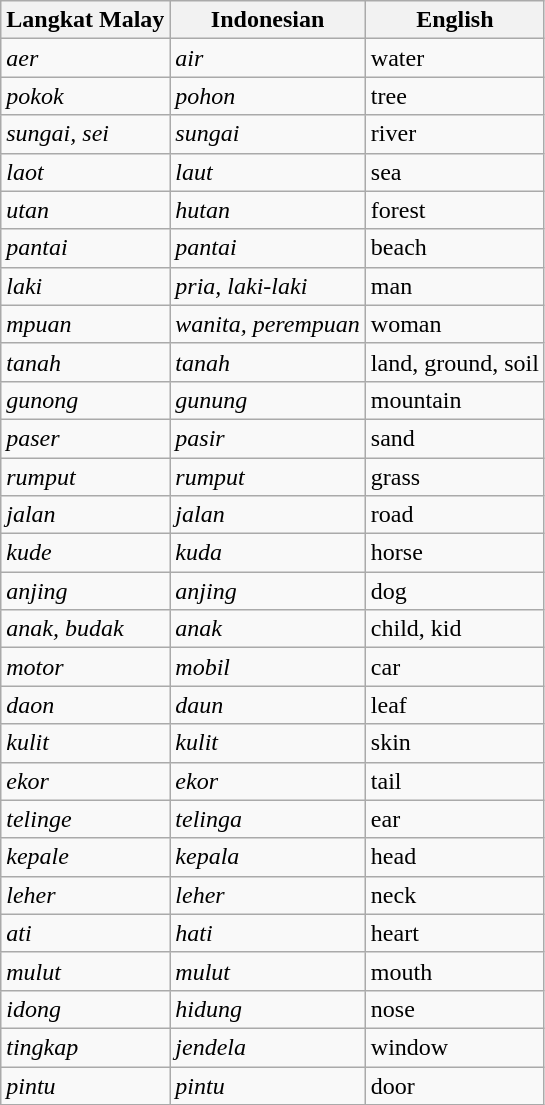<table class="wikitable">
<tr>
<th>Langkat Malay</th>
<th>Indonesian</th>
<th>English</th>
</tr>
<tr>
<td><em>aer</em></td>
<td><em>air</em></td>
<td>water</td>
</tr>
<tr>
<td><em>pokok</em></td>
<td><em>pohon</em></td>
<td>tree</td>
</tr>
<tr>
<td><em>sungai, sei</em></td>
<td><em>sungai</em></td>
<td>river</td>
</tr>
<tr>
<td><em>laot</em></td>
<td><em>laut</em></td>
<td>sea</td>
</tr>
<tr>
<td><em>utan</em></td>
<td><em>hutan</em></td>
<td>forest</td>
</tr>
<tr>
<td><em>pantai</em></td>
<td><em>pantai</em></td>
<td>beach</td>
</tr>
<tr>
<td><em>laki</em></td>
<td><em>pria, laki-laki</em></td>
<td>man</td>
</tr>
<tr>
<td><em>mpuan</em></td>
<td><em>wanita, perempuan</em></td>
<td>woman</td>
</tr>
<tr>
<td><em>tanah</em></td>
<td><em>tanah</em></td>
<td>land, ground, soil</td>
</tr>
<tr>
<td><em>gunong</em></td>
<td><em>gunung</em></td>
<td>mountain</td>
</tr>
<tr>
<td><em>paser</em></td>
<td><em>pasir</em></td>
<td>sand</td>
</tr>
<tr>
<td><em>rumput</em></td>
<td><em>rumput</em></td>
<td>grass</td>
</tr>
<tr>
<td><em>jalan</em></td>
<td><em>jalan</em></td>
<td>road</td>
</tr>
<tr>
<td><em>kude</em></td>
<td><em>kuda</em></td>
<td>horse</td>
</tr>
<tr>
<td><em>anjing</em></td>
<td><em>anjing</em></td>
<td>dog</td>
</tr>
<tr>
<td><em>anak, budak</em></td>
<td><em>anak</em></td>
<td>child, kid</td>
</tr>
<tr>
<td><em>motor</em></td>
<td><em>mobil</em></td>
<td>car</td>
</tr>
<tr>
<td><em>daon</em></td>
<td><em>daun</em></td>
<td>leaf</td>
</tr>
<tr>
<td><em>kulit</em></td>
<td><em>kulit</em></td>
<td>skin</td>
</tr>
<tr>
<td><em>ekor</em></td>
<td><em>ekor</em></td>
<td>tail</td>
</tr>
<tr>
<td><em>telinge</em></td>
<td><em>telinga</em></td>
<td>ear</td>
</tr>
<tr>
<td><em>kepale</em></td>
<td><em>kepala</em></td>
<td>head</td>
</tr>
<tr>
<td><em>leher</em></td>
<td><em>leher</em></td>
<td>neck</td>
</tr>
<tr>
<td><em>ati</em></td>
<td><em>hati</em></td>
<td>heart</td>
</tr>
<tr>
<td><em>mulut</em></td>
<td><em>mulut</em></td>
<td>mouth</td>
</tr>
<tr>
<td><em>idong</em></td>
<td><em>hidung</em></td>
<td>nose</td>
</tr>
<tr>
<td><em>tingkap</em></td>
<td><em>jendela</em></td>
<td>window</td>
</tr>
<tr>
<td><em>pintu</em></td>
<td><em>pintu</em></td>
<td>door</td>
</tr>
</table>
